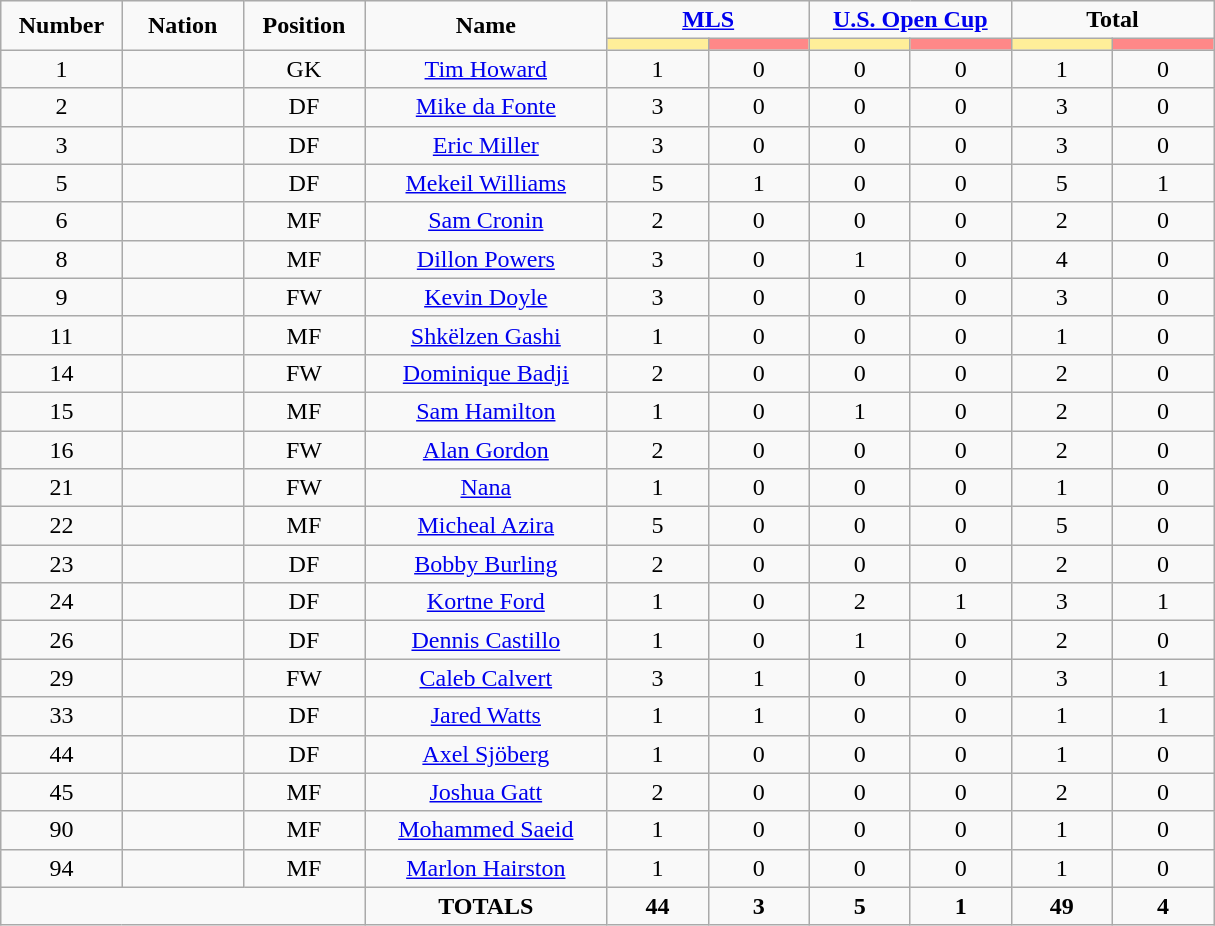<table class="wikitable" style="font-size: 100%; text-align: center;">
<tr>
<td rowspan="2" width="10%" align="center"><strong>Number</strong></td>
<td rowspan="2" width="10%" align="center"><strong>Nation</strong></td>
<td rowspan="2" width="10%" align="center"><strong>Position</strong></td>
<td rowspan="2" width="20%" align="center"><strong>Name</strong></td>
<td colspan="2" align="center"><strong><a href='#'>MLS</a></strong></td>
<td colspan="2" align="center"><strong><a href='#'>U.S. Open Cup</a></strong></td>
<td colspan="2" align="center"><strong>Total</strong></td>
</tr>
<tr>
<th width=60 style="background: #FFEE99"></th>
<th width=60 style="background: #FF8888"></th>
<th width=60 style="background: #FFEE99"></th>
<th width=60 style="background: #FF8888"></th>
<th width=60 style="background: #FFEE99"></th>
<th width=60 style="background: #FF8888"></th>
</tr>
<tr>
<td>1</td>
<td></td>
<td>GK</td>
<td><a href='#'>Tim Howard</a></td>
<td>1</td>
<td>0</td>
<td>0</td>
<td>0</td>
<td>1</td>
<td>0</td>
</tr>
<tr>
<td>2</td>
<td></td>
<td>DF</td>
<td><a href='#'>Mike da Fonte</a></td>
<td>3</td>
<td>0</td>
<td>0</td>
<td>0</td>
<td>3</td>
<td>0</td>
</tr>
<tr>
<td>3</td>
<td></td>
<td>DF</td>
<td><a href='#'>Eric Miller</a></td>
<td>3</td>
<td>0</td>
<td>0</td>
<td>0</td>
<td>3</td>
<td>0</td>
</tr>
<tr>
<td>5</td>
<td></td>
<td>DF</td>
<td><a href='#'>Mekeil Williams</a></td>
<td>5</td>
<td>1</td>
<td>0</td>
<td>0</td>
<td>5</td>
<td>1</td>
</tr>
<tr>
<td>6</td>
<td></td>
<td>MF</td>
<td><a href='#'>Sam Cronin</a></td>
<td>2</td>
<td>0</td>
<td>0</td>
<td>0</td>
<td>2</td>
<td>0</td>
</tr>
<tr>
<td>8</td>
<td></td>
<td>MF</td>
<td><a href='#'>Dillon Powers</a></td>
<td>3</td>
<td>0</td>
<td>1</td>
<td>0</td>
<td>4</td>
<td>0</td>
</tr>
<tr>
<td>9</td>
<td></td>
<td>FW</td>
<td><a href='#'>Kevin Doyle</a></td>
<td>3</td>
<td>0</td>
<td>0</td>
<td>0</td>
<td>3</td>
<td>0</td>
</tr>
<tr>
<td>11</td>
<td></td>
<td>MF</td>
<td><a href='#'>Shkëlzen Gashi</a></td>
<td>1</td>
<td>0</td>
<td>0</td>
<td>0</td>
<td>1</td>
<td>0</td>
</tr>
<tr>
<td>14</td>
<td></td>
<td>FW</td>
<td><a href='#'>Dominique Badji</a></td>
<td>2</td>
<td>0</td>
<td>0</td>
<td>0</td>
<td>2</td>
<td>0</td>
</tr>
<tr>
<td>15</td>
<td></td>
<td>MF</td>
<td><a href='#'>Sam Hamilton</a></td>
<td>1</td>
<td>0</td>
<td>1</td>
<td>0</td>
<td>2</td>
<td>0</td>
</tr>
<tr>
<td>16</td>
<td></td>
<td>FW</td>
<td><a href='#'>Alan Gordon</a></td>
<td>2</td>
<td>0</td>
<td>0</td>
<td>0</td>
<td>2</td>
<td>0</td>
</tr>
<tr>
<td>21</td>
<td></td>
<td>FW</td>
<td><a href='#'>Nana</a></td>
<td>1</td>
<td>0</td>
<td>0</td>
<td>0</td>
<td>1</td>
<td>0</td>
</tr>
<tr>
<td>22</td>
<td></td>
<td>MF</td>
<td><a href='#'>Micheal Azira</a></td>
<td>5</td>
<td>0</td>
<td>0</td>
<td>0</td>
<td>5</td>
<td>0</td>
</tr>
<tr>
<td>23</td>
<td></td>
<td>DF</td>
<td><a href='#'>Bobby Burling</a></td>
<td>2</td>
<td>0</td>
<td>0</td>
<td>0</td>
<td>2</td>
<td>0</td>
</tr>
<tr>
<td>24</td>
<td></td>
<td>DF</td>
<td><a href='#'>Kortne Ford</a></td>
<td>1</td>
<td>0</td>
<td>2</td>
<td>1</td>
<td>3</td>
<td>1</td>
</tr>
<tr>
<td>26</td>
<td></td>
<td>DF</td>
<td><a href='#'>Dennis Castillo</a></td>
<td>1</td>
<td>0</td>
<td>1</td>
<td>0</td>
<td>2</td>
<td>0</td>
</tr>
<tr>
<td>29</td>
<td></td>
<td>FW</td>
<td><a href='#'>Caleb Calvert</a></td>
<td>3</td>
<td>1</td>
<td>0</td>
<td>0</td>
<td>3</td>
<td>1</td>
</tr>
<tr>
<td>33</td>
<td></td>
<td>DF</td>
<td><a href='#'>Jared Watts</a></td>
<td>1</td>
<td>1</td>
<td>0</td>
<td>0</td>
<td>1</td>
<td>1</td>
</tr>
<tr>
<td>44</td>
<td></td>
<td>DF</td>
<td><a href='#'>Axel Sjöberg</a></td>
<td>1</td>
<td>0</td>
<td>0</td>
<td>0</td>
<td>1</td>
<td>0</td>
</tr>
<tr>
<td>45</td>
<td></td>
<td>MF</td>
<td><a href='#'>Joshua Gatt</a></td>
<td>2</td>
<td>0</td>
<td>0</td>
<td>0</td>
<td>2</td>
<td>0</td>
</tr>
<tr>
<td>90</td>
<td></td>
<td>MF</td>
<td><a href='#'>Mohammed Saeid</a></td>
<td>1</td>
<td>0</td>
<td>0</td>
<td>0</td>
<td>1</td>
<td>0</td>
</tr>
<tr>
<td>94</td>
<td></td>
<td>MF</td>
<td><a href='#'>Marlon Hairston</a></td>
<td>1</td>
<td>0</td>
<td>0</td>
<td>0</td>
<td>1</td>
<td>0</td>
</tr>
<tr>
<td colspan="3"></td>
<td><strong>TOTALS</strong></td>
<td><strong>44</strong></td>
<td><strong>3</strong></td>
<td><strong>5</strong></td>
<td><strong>1</strong></td>
<td><strong>49</strong></td>
<td><strong>4</strong></td>
</tr>
</table>
